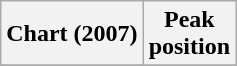<table class="wikitable sortable plainrowheaders">
<tr>
<th>Chart (2007)</th>
<th>Peak<br>position</th>
</tr>
<tr>
</tr>
</table>
